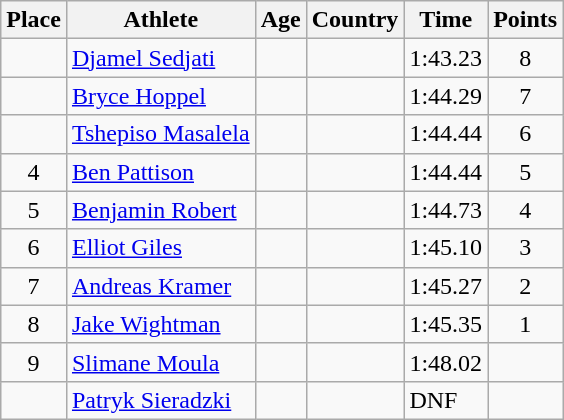<table class="wikitable mw-datatable sortable">
<tr>
<th>Place</th>
<th>Athlete</th>
<th>Age</th>
<th>Country</th>
<th>Time</th>
<th>Points</th>
</tr>
<tr>
<td align=center></td>
<td><a href='#'>Djamel Sedjati</a></td>
<td></td>
<td></td>
<td>1:43.23</td>
<td align=center>8</td>
</tr>
<tr>
<td align=center></td>
<td><a href='#'>Bryce Hoppel</a></td>
<td></td>
<td></td>
<td>1:44.29</td>
<td align=center>7</td>
</tr>
<tr>
<td align=center></td>
<td><a href='#'>Tshepiso Masalela</a></td>
<td></td>
<td></td>
<td>1:44.44</td>
<td align=center>6</td>
</tr>
<tr>
<td align=center>4</td>
<td><a href='#'>Ben Pattison</a></td>
<td></td>
<td></td>
<td>1:44.44</td>
<td align=center>5</td>
</tr>
<tr>
<td align=center>5</td>
<td><a href='#'>Benjamin Robert</a></td>
<td></td>
<td></td>
<td>1:44.73</td>
<td align=center>4</td>
</tr>
<tr>
<td align=center>6</td>
<td><a href='#'>Elliot Giles</a></td>
<td></td>
<td></td>
<td>1:45.10</td>
<td align=center>3</td>
</tr>
<tr>
<td align=center>7</td>
<td><a href='#'>Andreas Kramer</a></td>
<td></td>
<td></td>
<td>1:45.27</td>
<td align=center>2</td>
</tr>
<tr>
<td align=center>8</td>
<td><a href='#'>Jake Wightman</a></td>
<td></td>
<td></td>
<td>1:45.35</td>
<td align=center>1</td>
</tr>
<tr>
<td align=center>9</td>
<td><a href='#'>Slimane Moula</a></td>
<td></td>
<td></td>
<td>1:48.02</td>
<td align=center></td>
</tr>
<tr>
<td align=center></td>
<td><a href='#'>Patryk Sieradzki</a></td>
<td></td>
<td></td>
<td>DNF</td>
<td align=center></td>
</tr>
</table>
